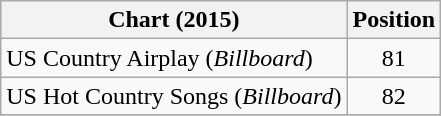<table class="wikitable sortable">
<tr>
<th scope="col">Chart (2015)</th>
<th scope="col">Position</th>
</tr>
<tr>
<td>US Country Airplay (<em>Billboard</em>)</td>
<td align="center">81</td>
</tr>
<tr>
<td>US Hot Country Songs (<em>Billboard</em>)</td>
<td align="center">82</td>
</tr>
<tr>
</tr>
</table>
